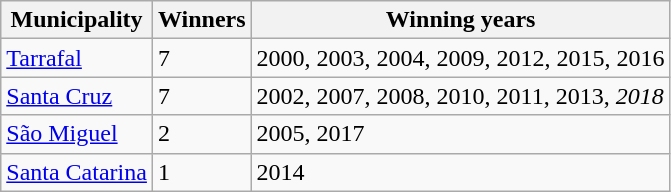<table class="wikitable">
<tr>
<th>Municipality</th>
<th>Winners</th>
<th>Winning years</th>
</tr>
<tr>
<td><a href='#'>Tarrafal</a></td>
<td>7</td>
<td>2000, 2003, 2004, 2009, 2012, 2015, 2016</td>
</tr>
<tr>
<td><a href='#'>Santa Cruz</a></td>
<td>7</td>
<td>2002, 2007, 2008, 2010, 2011, 2013, <em>2018</em></td>
</tr>
<tr>
<td><a href='#'>São Miguel</a></td>
<td>2</td>
<td>2005, 2017</td>
</tr>
<tr>
<td><a href='#'>Santa Catarina</a></td>
<td>1</td>
<td>2014</td>
</tr>
</table>
